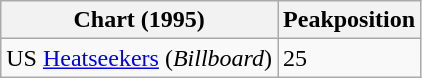<table class="wikitable">
<tr>
<th>Chart (1995)</th>
<th>Peakposition</th>
</tr>
<tr>
<td>US <a href='#'>Heatseekers</a> (<em>Billboard</em>)</td>
<td>25</td>
</tr>
</table>
